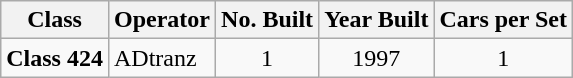<table class="wikitable">
<tr>
<th>Class</th>
<th>Operator</th>
<th>No. Built</th>
<th>Year Built</th>
<th>Cars per Set</th>
</tr>
<tr>
<td><strong>Class 424</strong></td>
<td>ADtranz</td>
<td align=center>1</td>
<td align=center>1997</td>
<td align=center>1</td>
</tr>
</table>
